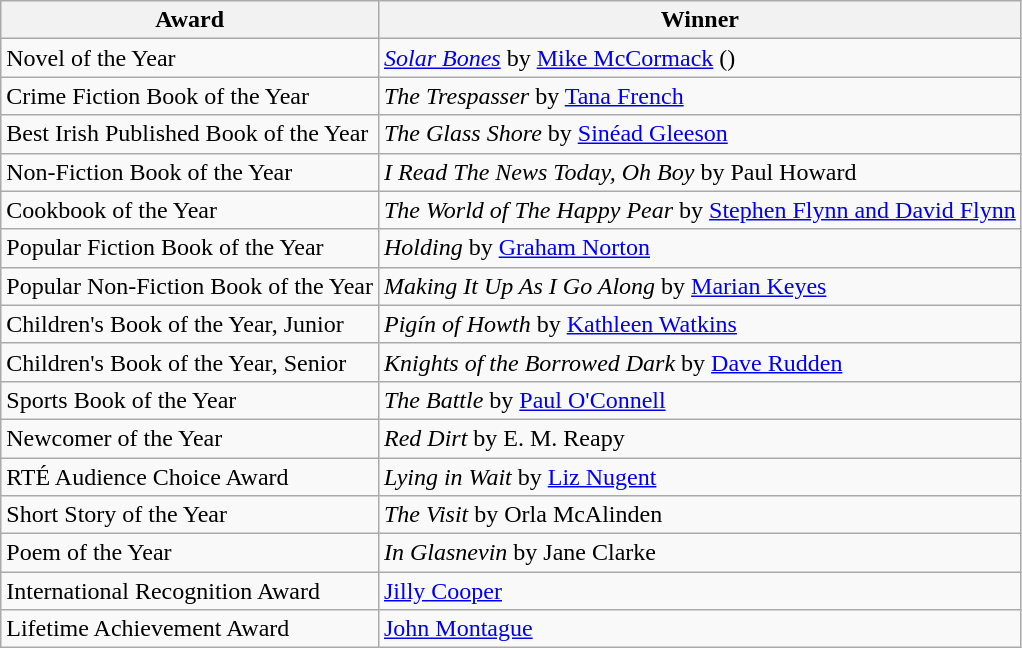<table class="wikitable">
<tr>
<th>Award</th>
<th>Winner</th>
</tr>
<tr>
<td>Novel of the Year</td>
<td><em><a href='#'>Solar Bones</a></em> by <a href='#'>Mike McCormack</a> ()</td>
</tr>
<tr>
<td>Crime Fiction Book of the Year</td>
<td><em>The Trespasser</em> by <a href='#'>Tana French</a></td>
</tr>
<tr>
<td>Best Irish Published Book of the Year</td>
<td><em>The Glass Shore</em> by <a href='#'>Sinéad Gleeson</a></td>
</tr>
<tr>
<td>Non-Fiction Book of the Year</td>
<td><em>I Read The News Today, Oh Boy</em> by Paul Howard</td>
</tr>
<tr>
<td>Cookbook of the Year</td>
<td><em>The World of The Happy Pear</em> by <a href='#'>Stephen Flynn and David Flynn</a></td>
</tr>
<tr>
<td>Popular Fiction Book of the Year</td>
<td><em>Holding</em> by <a href='#'>Graham Norton</a></td>
</tr>
<tr>
<td>Popular Non-Fiction Book of the Year</td>
<td><em>Making It Up As I Go Along</em> by <a href='#'>Marian Keyes</a></td>
</tr>
<tr>
<td>Children's Book of the Year, Junior</td>
<td><em>Pigín of Howth</em> by <a href='#'>Kathleen Watkins</a></td>
</tr>
<tr>
<td>Children's Book of the Year, Senior</td>
<td><em>Knights of the Borrowed Dark</em> by <a href='#'>Dave Rudden</a></td>
</tr>
<tr>
<td>Sports Book of the Year</td>
<td><em>The Battle</em> by <a href='#'>Paul O'Connell</a></td>
</tr>
<tr>
<td>Newcomer of the Year</td>
<td><em>Red Dirt</em> by E. M. Reapy</td>
</tr>
<tr>
<td>RTÉ Audience Choice Award</td>
<td><em>Lying in Wait</em> by <a href='#'>Liz Nugent</a></td>
</tr>
<tr>
<td>Short Story of the Year</td>
<td><em>The Visit</em> by Orla McAlinden</td>
</tr>
<tr>
<td>Poem of the Year</td>
<td><em>In Glasnevin</em> by Jane Clarke</td>
</tr>
<tr>
<td>International Recognition Award</td>
<td><a href='#'>Jilly Cooper</a></td>
</tr>
<tr>
<td>Lifetime Achievement Award</td>
<td><a href='#'>John Montague</a></td>
</tr>
</table>
